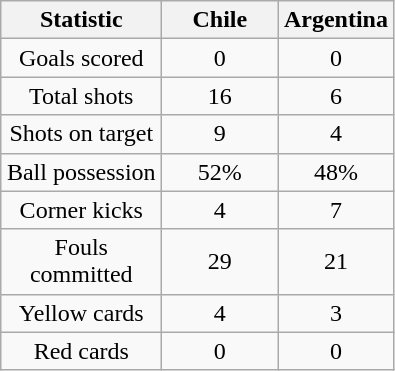<table class="wikitable" style="text-align: center">
<tr>
<th width=100>Statistic</th>
<th width=70>Chile</th>
<th width=70>Argentina</th>
</tr>
<tr>
<td>Goals scored</td>
<td>0</td>
<td>0</td>
</tr>
<tr>
<td>Total shots</td>
<td>16</td>
<td>6</td>
</tr>
<tr>
<td>Shots on target</td>
<td>9</td>
<td>4</td>
</tr>
<tr>
<td>Ball possession</td>
<td>52%</td>
<td>48%</td>
</tr>
<tr>
<td>Corner kicks</td>
<td>4</td>
<td>7</td>
</tr>
<tr>
<td>Fouls committed</td>
<td>29</td>
<td>21</td>
</tr>
<tr>
<td>Yellow cards</td>
<td>4</td>
<td>3</td>
</tr>
<tr>
<td>Red cards</td>
<td>0</td>
<td>0</td>
</tr>
</table>
